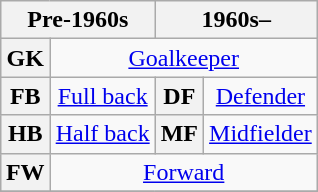<table class="wikitable plainrowheaders" style="text-align:center;margin-left:1em;float:right">
<tr>
<th colspan="2" scope="col">Pre-1960s</th>
<th colspan="2" scope="col">1960s–</th>
</tr>
<tr>
<th>GK</th>
<td colspan="3"><a href='#'>Goalkeeper</a></td>
</tr>
<tr>
<th>FB</th>
<td><a href='#'>Full back</a></td>
<th>DF</th>
<td><a href='#'>Defender</a></td>
</tr>
<tr>
<th>HB</th>
<td><a href='#'>Half back</a></td>
<th>MF</th>
<td><a href='#'>Midfielder</a></td>
</tr>
<tr>
<th>FW</th>
<td colspan="3"><a href='#'>Forward</a></td>
</tr>
<tr>
</tr>
</table>
